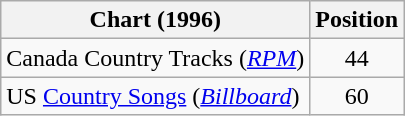<table class="wikitable sortable">
<tr>
<th scope="col">Chart (1996)</th>
<th scope="col">Position</th>
</tr>
<tr>
<td>Canada Country Tracks (<em><a href='#'>RPM</a></em>)</td>
<td align="center">44</td>
</tr>
<tr>
<td>US <a href='#'>Country Songs</a> (<em><a href='#'>Billboard</a></em>)</td>
<td align="center">60</td>
</tr>
</table>
